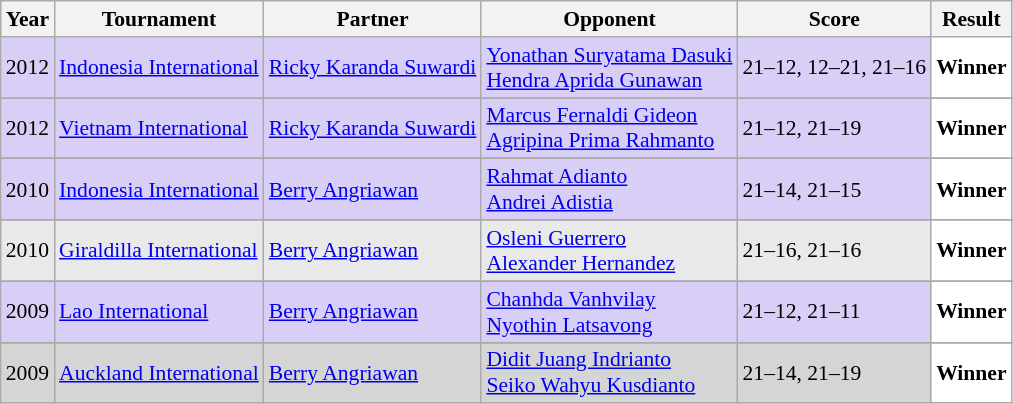<table class="sortable wikitable" style="font-size: 90%;">
<tr>
<th>Year</th>
<th>Tournament</th>
<th>Partner</th>
<th>Opponent</th>
<th>Score</th>
<th>Result</th>
</tr>
<tr style="background:#D8CEF6">
<td align="center">2012</td>
<td align="left"><a href='#'>Indonesia International</a></td>
<td align="left"> <a href='#'>Ricky Karanda Suwardi</a></td>
<td align="left"> <a href='#'>Yonathan Suryatama Dasuki</a> <br>  <a href='#'>Hendra Aprida Gunawan</a></td>
<td align="left">21–12, 12–21, 21–16</td>
<td style="text-align: left; background:white"> <strong>Winner</strong></td>
</tr>
<tr>
</tr>
<tr style="background:#D8CEF6">
<td align="center">2012</td>
<td align="left"><a href='#'>Vietnam International</a></td>
<td align="left"> <a href='#'>Ricky Karanda Suwardi</a></td>
<td align="left"> <a href='#'>Marcus Fernaldi Gideon</a> <br>  <a href='#'>Agripina Prima Rahmanto</a></td>
<td align="left">21–12, 21–19</td>
<td style="text-align: left; background:white"> <strong>Winner</strong></td>
</tr>
<tr>
</tr>
<tr style="background:#D8CEF6">
<td align="center">2010</td>
<td align="left"><a href='#'>Indonesia International</a></td>
<td align="left"> <a href='#'>Berry Angriawan</a></td>
<td align="left"> <a href='#'>Rahmat Adianto</a> <br>  <a href='#'>Andrei Adistia</a></td>
<td align="left">21–14, 21–15</td>
<td style="text-align: left; background:white"> <strong>Winner</strong></td>
</tr>
<tr>
</tr>
<tr style="background:#E9E9E9">
<td align="center">2010</td>
<td align="left"><a href='#'>Giraldilla International</a></td>
<td align="left"> <a href='#'>Berry Angriawan</a></td>
<td align="left"> <a href='#'>Osleni Guerrero</a> <br>  <a href='#'>Alexander Hernandez</a></td>
<td align="left">21–16, 21–16</td>
<td style="text-align:left; background:white"> <strong>Winner</strong></td>
</tr>
<tr>
</tr>
<tr style="background:#D8CEF6">
<td align="center">2009</td>
<td align="left"><a href='#'>Lao International</a></td>
<td align="left"> <a href='#'>Berry Angriawan</a></td>
<td align="left"> <a href='#'>Chanhda Vanhvilay</a> <br>  <a href='#'>Nyothin Latsavong</a></td>
<td align="left">21–12, 21–11</td>
<td style="text-align: left; background:white"> <strong>Winner</strong></td>
</tr>
<tr>
</tr>
<tr style="background:#D5D5D5">
<td align="center">2009</td>
<td align="left"><a href='#'>Auckland International</a></td>
<td align="left"> <a href='#'>Berry Angriawan</a></td>
<td align="left"> <a href='#'>Didit Juang Indrianto</a> <br>  <a href='#'>Seiko Wahyu Kusdianto</a></td>
<td align="left">21–14, 21–19</td>
<td style="text-align: left; background:white"> <strong>Winner</strong></td>
</tr>
</table>
